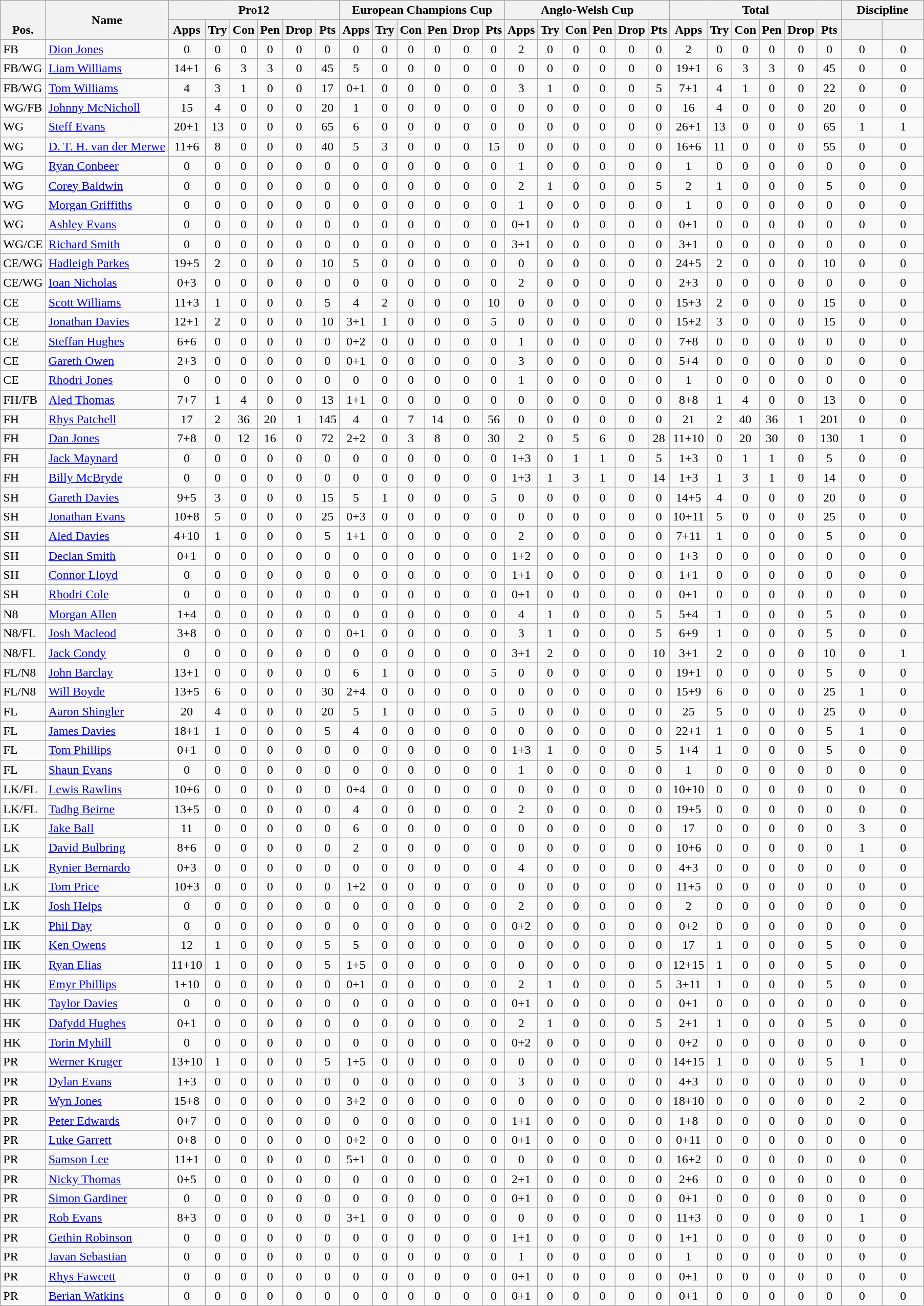<table class="wikitable" style="text-align:center">
<tr>
<th rowspan="2" style="vertical-align:bottom">Pos.</th>
<th rowspan="2">Name</th>
<th colspan="6" style="width:120px">Pro12</th>
<th colspan="6" style="width:120px">European Champions Cup</th>
<th colspan="6" style="width:120px">Anglo-Welsh Cup</th>
<th colspan="6" style="width:120px">Total</th>
<th colspan="2" style="width:100px">Discipline</th>
</tr>
<tr>
<th width="20">Apps</th>
<th width="20">Try</th>
<th width="20">Con</th>
<th width="20">Pen</th>
<th width="20">Drop</th>
<th width="20">Pts</th>
<th width="20">Apps</th>
<th width="20">Try</th>
<th width="20">Con</th>
<th width="20">Pen</th>
<th width="20">Drop</th>
<th width="20">Pts</th>
<th width="20">Apps</th>
<th width="20">Try</th>
<th width="20">Con</th>
<th width="20">Pen</th>
<th width="20">Drop</th>
<th width="20">Pts</th>
<th width="20">Apps</th>
<th width="20">Try</th>
<th width="20">Con</th>
<th width="20">Pen</th>
<th width="20">Drop</th>
<th width="20">Pts</th>
<th></th>
<th></th>
</tr>
<tr>
<td align="left">FB</td>
<td align="left"> <a href='#'>Dion Jones</a></td>
<td>0</td>
<td>0</td>
<td>0</td>
<td>0</td>
<td>0</td>
<td>0</td>
<td>0</td>
<td>0</td>
<td>0</td>
<td>0</td>
<td>0</td>
<td>0</td>
<td>2</td>
<td>0</td>
<td>0</td>
<td>0</td>
<td>0</td>
<td>0</td>
<td>2</td>
<td>0</td>
<td>0</td>
<td>0</td>
<td>0</td>
<td>0</td>
<td>0</td>
<td>0</td>
</tr>
<tr>
<td align="left">FB/WG</td>
<td align="left"> <a href='#'>Liam Williams</a></td>
<td>14+1</td>
<td>6</td>
<td>3</td>
<td>3</td>
<td>0</td>
<td>45</td>
<td>5</td>
<td>0</td>
<td>0</td>
<td>0</td>
<td>0</td>
<td>0</td>
<td>0</td>
<td>0</td>
<td>0</td>
<td>0</td>
<td>0</td>
<td>0</td>
<td>19+1</td>
<td>6</td>
<td>3</td>
<td>3</td>
<td>0</td>
<td>45</td>
<td>0</td>
<td>0</td>
</tr>
<tr>
<td align="left">FB/WG</td>
<td align="left"> <a href='#'>Tom Williams</a></td>
<td>4</td>
<td>3</td>
<td>1</td>
<td>0</td>
<td>0</td>
<td>17</td>
<td>0+1</td>
<td>0</td>
<td>0</td>
<td>0</td>
<td>0</td>
<td>0</td>
<td>3</td>
<td>1</td>
<td>0</td>
<td>0</td>
<td>0</td>
<td>5</td>
<td>7+1</td>
<td>4</td>
<td>1</td>
<td>0</td>
<td>0</td>
<td>22</td>
<td>0</td>
<td>0</td>
</tr>
<tr>
<td align="left">WG/FB</td>
<td align="left"> <a href='#'>Johnny McNicholl</a></td>
<td>15</td>
<td>4</td>
<td>0</td>
<td>0</td>
<td>0</td>
<td>20</td>
<td>1</td>
<td>0</td>
<td>0</td>
<td>0</td>
<td>0</td>
<td>0</td>
<td>0</td>
<td>0</td>
<td>0</td>
<td>0</td>
<td>0</td>
<td>0</td>
<td>16</td>
<td>4</td>
<td>0</td>
<td>0</td>
<td>0</td>
<td>20</td>
<td>0</td>
<td>0</td>
</tr>
<tr>
<td align="left">WG</td>
<td align="left"> <a href='#'>Steff Evans</a></td>
<td>20+1</td>
<td>13</td>
<td>0</td>
<td>0</td>
<td>0</td>
<td>65</td>
<td>6</td>
<td>0</td>
<td>0</td>
<td>0</td>
<td>0</td>
<td>0</td>
<td>0</td>
<td>0</td>
<td>0</td>
<td>0</td>
<td>0</td>
<td>0</td>
<td>26+1</td>
<td>13</td>
<td>0</td>
<td>0</td>
<td>0</td>
<td>65</td>
<td>1</td>
<td>1</td>
</tr>
<tr>
<td align="left">WG</td>
<td align="left"> <a href='#'>D. T. H. van der Merwe</a></td>
<td>11+6</td>
<td>8</td>
<td>0</td>
<td>0</td>
<td>0</td>
<td>40</td>
<td>5</td>
<td>3</td>
<td>0</td>
<td>0</td>
<td>0</td>
<td>15</td>
<td>0</td>
<td>0</td>
<td>0</td>
<td>0</td>
<td>0</td>
<td>0</td>
<td>16+6</td>
<td>11</td>
<td>0</td>
<td>0</td>
<td>0</td>
<td>55</td>
<td>0</td>
<td>0</td>
</tr>
<tr>
<td align="left">WG</td>
<td align="left"> <a href='#'>Ryan Conbeer</a></td>
<td>0</td>
<td>0</td>
<td>0</td>
<td>0</td>
<td>0</td>
<td>0</td>
<td>0</td>
<td>0</td>
<td>0</td>
<td>0</td>
<td>0</td>
<td>0</td>
<td>1</td>
<td>0</td>
<td>0</td>
<td>0</td>
<td>0</td>
<td>0</td>
<td>1</td>
<td>0</td>
<td>0</td>
<td>0</td>
<td>0</td>
<td>0</td>
<td>0</td>
<td>0</td>
</tr>
<tr>
<td align="left">WG</td>
<td align="left"> <a href='#'>Corey Baldwin</a></td>
<td>0</td>
<td>0</td>
<td>0</td>
<td>0</td>
<td>0</td>
<td>0</td>
<td>0</td>
<td>0</td>
<td>0</td>
<td>0</td>
<td>0</td>
<td>0</td>
<td>2</td>
<td>1</td>
<td>0</td>
<td>0</td>
<td>0</td>
<td>5</td>
<td>2</td>
<td>1</td>
<td>0</td>
<td>0</td>
<td>0</td>
<td>5</td>
<td>0</td>
<td>0</td>
</tr>
<tr>
<td align="left">WG</td>
<td align="left"> <a href='#'>Morgan Griffiths</a></td>
<td>0</td>
<td>0</td>
<td>0</td>
<td>0</td>
<td>0</td>
<td>0</td>
<td>0</td>
<td>0</td>
<td>0</td>
<td>0</td>
<td>0</td>
<td>0</td>
<td>1</td>
<td>0</td>
<td>0</td>
<td>0</td>
<td>0</td>
<td>0</td>
<td>1</td>
<td>0</td>
<td>0</td>
<td>0</td>
<td>0</td>
<td>0</td>
<td>0</td>
<td>0</td>
</tr>
<tr>
<td align="left">WG</td>
<td align="left"> <a href='#'>Ashley Evans</a></td>
<td>0</td>
<td>0</td>
<td>0</td>
<td>0</td>
<td>0</td>
<td>0</td>
<td>0</td>
<td>0</td>
<td>0</td>
<td>0</td>
<td>0</td>
<td>0</td>
<td>0+1</td>
<td>0</td>
<td>0</td>
<td>0</td>
<td>0</td>
<td>0</td>
<td>0+1</td>
<td>0</td>
<td>0</td>
<td>0</td>
<td>0</td>
<td>0</td>
<td>0</td>
<td>0</td>
</tr>
<tr>
<td align="left">WG/CE</td>
<td align="left"> <a href='#'>Richard Smith</a></td>
<td>0</td>
<td>0</td>
<td>0</td>
<td>0</td>
<td>0</td>
<td>0</td>
<td>0</td>
<td>0</td>
<td>0</td>
<td>0</td>
<td>0</td>
<td>0</td>
<td>3+1</td>
<td>0</td>
<td>0</td>
<td>0</td>
<td>0</td>
<td>0</td>
<td>3+1</td>
<td>0</td>
<td>0</td>
<td>0</td>
<td>0</td>
<td>0</td>
<td>0</td>
<td>0</td>
</tr>
<tr>
<td align="left">CE/WG</td>
<td align="left"> <a href='#'>Hadleigh Parkes</a></td>
<td>19+5</td>
<td>2</td>
<td>0</td>
<td>0</td>
<td>0</td>
<td>10</td>
<td>5</td>
<td>0</td>
<td>0</td>
<td>0</td>
<td>0</td>
<td>0</td>
<td>0</td>
<td>0</td>
<td>0</td>
<td>0</td>
<td>0</td>
<td>0</td>
<td>24+5</td>
<td>2</td>
<td>0</td>
<td>0</td>
<td>0</td>
<td>10</td>
<td>0</td>
<td>0</td>
</tr>
<tr>
<td align="left">CE/WG</td>
<td align="left"> <a href='#'>Ioan Nicholas</a></td>
<td>0+3</td>
<td>0</td>
<td>0</td>
<td>0</td>
<td>0</td>
<td>0</td>
<td>0</td>
<td>0</td>
<td>0</td>
<td>0</td>
<td>0</td>
<td>0</td>
<td>2</td>
<td>0</td>
<td>0</td>
<td>0</td>
<td>0</td>
<td>0</td>
<td>2+3</td>
<td>0</td>
<td>0</td>
<td>0</td>
<td>0</td>
<td>0</td>
<td>0</td>
<td>0</td>
</tr>
<tr>
<td align="left">CE</td>
<td align="left"> <a href='#'>Scott Williams</a></td>
<td>11+3</td>
<td>1</td>
<td>0</td>
<td>0</td>
<td>0</td>
<td>5</td>
<td>4</td>
<td>2</td>
<td>0</td>
<td>0</td>
<td>0</td>
<td>10</td>
<td>0</td>
<td>0</td>
<td>0</td>
<td>0</td>
<td>0</td>
<td>0</td>
<td>15+3</td>
<td>2</td>
<td>0</td>
<td>0</td>
<td>0</td>
<td>15</td>
<td>0</td>
<td>0</td>
</tr>
<tr>
<td align="left">CE</td>
<td align="left"> <a href='#'>Jonathan Davies</a></td>
<td>12+1</td>
<td>2</td>
<td>0</td>
<td>0</td>
<td>0</td>
<td>10</td>
<td>3+1</td>
<td>1</td>
<td>0</td>
<td>0</td>
<td>0</td>
<td>5</td>
<td>0</td>
<td>0</td>
<td>0</td>
<td>0</td>
<td>0</td>
<td>0</td>
<td>15+2</td>
<td>3</td>
<td>0</td>
<td>0</td>
<td>0</td>
<td>15</td>
<td>0</td>
<td>0</td>
</tr>
<tr>
<td align="left">CE</td>
<td align="left"> <a href='#'>Steffan Hughes</a></td>
<td>6+6</td>
<td>0</td>
<td>0</td>
<td>0</td>
<td>0</td>
<td>0</td>
<td>0+2</td>
<td>0</td>
<td>0</td>
<td>0</td>
<td>0</td>
<td>0</td>
<td>1</td>
<td>0</td>
<td>0</td>
<td>0</td>
<td>0</td>
<td>0</td>
<td>7+8</td>
<td>0</td>
<td>0</td>
<td>0</td>
<td>0</td>
<td>0</td>
<td>0</td>
<td>0</td>
</tr>
<tr>
<td align="left">CE</td>
<td align="left"> <a href='#'>Gareth Owen</a></td>
<td>2+3</td>
<td>0</td>
<td>0</td>
<td>0</td>
<td>0</td>
<td>0</td>
<td>0+1</td>
<td>0</td>
<td>0</td>
<td>0</td>
<td>0</td>
<td>0</td>
<td>3</td>
<td>0</td>
<td>0</td>
<td>0</td>
<td>0</td>
<td>0</td>
<td>5+4</td>
<td>0</td>
<td>0</td>
<td>0</td>
<td>0</td>
<td>0</td>
<td>0</td>
<td>0</td>
</tr>
<tr>
<td align="left">CE</td>
<td align="left"> <a href='#'>Rhodri Jones</a></td>
<td>0</td>
<td>0</td>
<td>0</td>
<td>0</td>
<td>0</td>
<td>0</td>
<td>0</td>
<td>0</td>
<td>0</td>
<td>0</td>
<td>0</td>
<td>0</td>
<td>1</td>
<td>0</td>
<td>0</td>
<td>0</td>
<td>0</td>
<td>0</td>
<td>1</td>
<td>0</td>
<td>0</td>
<td>0</td>
<td>0</td>
<td>0</td>
<td>0</td>
<td>0</td>
</tr>
<tr>
<td align="left">FH/FB</td>
<td align="left"> <a href='#'>Aled Thomas</a></td>
<td>7+7</td>
<td>1</td>
<td>4</td>
<td>0</td>
<td>0</td>
<td>13</td>
<td>1+1</td>
<td>0</td>
<td>0</td>
<td>0</td>
<td>0</td>
<td>0</td>
<td>0</td>
<td>0</td>
<td>0</td>
<td>0</td>
<td>0</td>
<td>0</td>
<td>8+8</td>
<td>1</td>
<td>4</td>
<td>0</td>
<td>0</td>
<td>13</td>
<td>0</td>
<td>0</td>
</tr>
<tr>
<td align="left">FH</td>
<td align="left"> <a href='#'>Rhys Patchell</a></td>
<td>17</td>
<td>2</td>
<td>36</td>
<td>20</td>
<td>1</td>
<td>145</td>
<td>4</td>
<td>0</td>
<td>7</td>
<td>14</td>
<td>0</td>
<td>56</td>
<td>0</td>
<td>0</td>
<td>0</td>
<td>0</td>
<td>0</td>
<td>0</td>
<td>21</td>
<td>2</td>
<td>40</td>
<td>36</td>
<td>1</td>
<td>201</td>
<td>0</td>
<td>0</td>
</tr>
<tr>
<td align="left">FH</td>
<td align="left"> <a href='#'>Dan Jones</a></td>
<td>7+8</td>
<td>0</td>
<td>12</td>
<td>16</td>
<td>0</td>
<td>72</td>
<td>2+2</td>
<td>0</td>
<td>3</td>
<td>8</td>
<td>0</td>
<td>30</td>
<td>2</td>
<td>0</td>
<td>5</td>
<td>6</td>
<td>0</td>
<td>28</td>
<td>11+10</td>
<td>0</td>
<td>20</td>
<td>30</td>
<td>0</td>
<td>130</td>
<td>1</td>
<td>0</td>
</tr>
<tr>
<td align="left">FH</td>
<td align="left"> <a href='#'>Jack Maynard</a></td>
<td>0</td>
<td>0</td>
<td>0</td>
<td>0</td>
<td>0</td>
<td>0</td>
<td>0</td>
<td>0</td>
<td>0</td>
<td>0</td>
<td>0</td>
<td>0</td>
<td>1+3</td>
<td>0</td>
<td>1</td>
<td>1</td>
<td>0</td>
<td>5</td>
<td>1+3</td>
<td>0</td>
<td>1</td>
<td>1</td>
<td>0</td>
<td>5</td>
<td>0</td>
<td>0</td>
</tr>
<tr>
<td align="left">FH</td>
<td align="left"> <a href='#'>Billy McBryde</a></td>
<td>0</td>
<td>0</td>
<td>0</td>
<td>0</td>
<td>0</td>
<td>0</td>
<td>0</td>
<td>0</td>
<td>0</td>
<td>0</td>
<td>0</td>
<td>0</td>
<td>1+3</td>
<td>1</td>
<td>3</td>
<td>1</td>
<td>0</td>
<td>14</td>
<td>1+3</td>
<td>1</td>
<td>3</td>
<td>1</td>
<td>0</td>
<td>14</td>
<td>0</td>
<td>0</td>
</tr>
<tr>
<td align="left">SH</td>
<td align="left"> <a href='#'>Gareth Davies</a></td>
<td>9+5</td>
<td>3</td>
<td>0</td>
<td>0</td>
<td>0</td>
<td>15</td>
<td>5</td>
<td>1</td>
<td>0</td>
<td>0</td>
<td>0</td>
<td>5</td>
<td>0</td>
<td>0</td>
<td>0</td>
<td>0</td>
<td>0</td>
<td>0</td>
<td>14+5</td>
<td>4</td>
<td>0</td>
<td>0</td>
<td>0</td>
<td>20</td>
<td>0</td>
<td>0</td>
</tr>
<tr>
<td align="left">SH</td>
<td align="left"> <a href='#'>Jonathan Evans</a></td>
<td>10+8</td>
<td>5</td>
<td>0</td>
<td>0</td>
<td>0</td>
<td>25</td>
<td>0+3</td>
<td>0</td>
<td>0</td>
<td>0</td>
<td>0</td>
<td>0</td>
<td>0</td>
<td>0</td>
<td>0</td>
<td>0</td>
<td>0</td>
<td>0</td>
<td>10+11</td>
<td>5</td>
<td>0</td>
<td>0</td>
<td>0</td>
<td>25</td>
<td>0</td>
<td>0</td>
</tr>
<tr>
<td align="left">SH</td>
<td align="left"> <a href='#'>Aled Davies</a></td>
<td>4+10</td>
<td>1</td>
<td>0</td>
<td>0</td>
<td>0</td>
<td>5</td>
<td>1+1</td>
<td>0</td>
<td>0</td>
<td>0</td>
<td>0</td>
<td>0</td>
<td>2</td>
<td>0</td>
<td>0</td>
<td>0</td>
<td>0</td>
<td>0</td>
<td>7+11</td>
<td>1</td>
<td>0</td>
<td>0</td>
<td>0</td>
<td>5</td>
<td>0</td>
<td>0</td>
</tr>
<tr>
<td align="left">SH</td>
<td align="left"> <a href='#'>Declan Smith</a></td>
<td>0+1</td>
<td>0</td>
<td>0</td>
<td>0</td>
<td>0</td>
<td>0</td>
<td>0</td>
<td>0</td>
<td>0</td>
<td>0</td>
<td>0</td>
<td>0</td>
<td>1+2</td>
<td>0</td>
<td>0</td>
<td>0</td>
<td>0</td>
<td>0</td>
<td>1+3</td>
<td>0</td>
<td>0</td>
<td>0</td>
<td>0</td>
<td>0</td>
<td>0</td>
<td>0</td>
</tr>
<tr>
<td align="left">SH</td>
<td align="left"> <a href='#'>Connor Lloyd</a></td>
<td>0</td>
<td>0</td>
<td>0</td>
<td>0</td>
<td>0</td>
<td>0</td>
<td>0</td>
<td>0</td>
<td>0</td>
<td>0</td>
<td>0</td>
<td>0</td>
<td>1+1</td>
<td>0</td>
<td>0</td>
<td>0</td>
<td>0</td>
<td>0</td>
<td>1+1</td>
<td>0</td>
<td>0</td>
<td>0</td>
<td>0</td>
<td>0</td>
<td>0</td>
<td>0</td>
</tr>
<tr>
<td align="left">SH</td>
<td align="left"> <a href='#'>Rhodri Cole</a></td>
<td>0</td>
<td>0</td>
<td>0</td>
<td>0</td>
<td>0</td>
<td>0</td>
<td>0</td>
<td>0</td>
<td>0</td>
<td>0</td>
<td>0</td>
<td>0</td>
<td>0+1</td>
<td>0</td>
<td>0</td>
<td>0</td>
<td>0</td>
<td>0</td>
<td>0+1</td>
<td>0</td>
<td>0</td>
<td>0</td>
<td>0</td>
<td>0</td>
<td>0</td>
<td>0</td>
</tr>
<tr>
<td align="left">N8</td>
<td align="left"> <a href='#'>Morgan Allen</a></td>
<td>1+4</td>
<td>0</td>
<td>0</td>
<td>0</td>
<td>0</td>
<td>0</td>
<td>0</td>
<td>0</td>
<td>0</td>
<td>0</td>
<td>0</td>
<td>0</td>
<td>4</td>
<td>1</td>
<td>0</td>
<td>0</td>
<td>0</td>
<td>5</td>
<td>5+4</td>
<td>1</td>
<td>0</td>
<td>0</td>
<td>0</td>
<td>5</td>
<td>0</td>
<td>0</td>
</tr>
<tr>
<td align="left">N8/FL</td>
<td align="left"> <a href='#'>Josh Macleod</a></td>
<td>3+8</td>
<td>0</td>
<td>0</td>
<td>0</td>
<td>0</td>
<td>0</td>
<td>0+1</td>
<td>0</td>
<td>0</td>
<td>0</td>
<td>0</td>
<td>0</td>
<td>3</td>
<td>1</td>
<td>0</td>
<td>0</td>
<td>0</td>
<td>5</td>
<td>6+9</td>
<td>1</td>
<td>0</td>
<td>0</td>
<td>0</td>
<td>5</td>
<td>0</td>
<td>0</td>
</tr>
<tr>
<td align="left">N8/FL</td>
<td align="left"> <a href='#'>Jack Condy</a></td>
<td>0</td>
<td>0</td>
<td>0</td>
<td>0</td>
<td>0</td>
<td>0</td>
<td>0</td>
<td>0</td>
<td>0</td>
<td>0</td>
<td>0</td>
<td>0</td>
<td>3+1</td>
<td>2</td>
<td>0</td>
<td>0</td>
<td>0</td>
<td>10</td>
<td>3+1</td>
<td>2</td>
<td>0</td>
<td>0</td>
<td>0</td>
<td>10</td>
<td>0</td>
<td>1</td>
</tr>
<tr>
<td align="left">FL/N8</td>
<td align="left"> <a href='#'>John Barclay</a></td>
<td>13+1</td>
<td>0</td>
<td>0</td>
<td>0</td>
<td>0</td>
<td>0</td>
<td>6</td>
<td>1</td>
<td>0</td>
<td>0</td>
<td>0</td>
<td>5</td>
<td>0</td>
<td>0</td>
<td>0</td>
<td>0</td>
<td>0</td>
<td>0</td>
<td>19+1</td>
<td>0</td>
<td>0</td>
<td>0</td>
<td>0</td>
<td>5</td>
<td>0</td>
<td>0</td>
</tr>
<tr>
<td align="left">FL/N8</td>
<td align="left"> <a href='#'>Will Boyde</a></td>
<td>13+5</td>
<td>6</td>
<td>0</td>
<td>0</td>
<td>0</td>
<td>30</td>
<td>2+4</td>
<td>0</td>
<td>0</td>
<td>0</td>
<td>0</td>
<td>0</td>
<td>0</td>
<td>0</td>
<td>0</td>
<td>0</td>
<td>0</td>
<td>0</td>
<td>15+9</td>
<td>6</td>
<td>0</td>
<td>0</td>
<td>0</td>
<td>25</td>
<td>1</td>
<td>0</td>
</tr>
<tr>
<td align="left">FL</td>
<td align="left"> <a href='#'>Aaron Shingler</a></td>
<td>20</td>
<td>4</td>
<td>0</td>
<td>0</td>
<td>0</td>
<td>20</td>
<td>5</td>
<td>1</td>
<td>0</td>
<td>0</td>
<td>0</td>
<td>5</td>
<td>0</td>
<td>0</td>
<td>0</td>
<td>0</td>
<td>0</td>
<td>0</td>
<td>25</td>
<td>5</td>
<td>0</td>
<td>0</td>
<td>0</td>
<td>25</td>
<td>0</td>
<td>0</td>
</tr>
<tr>
<td align="left">FL</td>
<td align="left"> <a href='#'>James Davies</a></td>
<td>18+1</td>
<td>1</td>
<td>0</td>
<td>0</td>
<td>0</td>
<td>5</td>
<td>4</td>
<td>0</td>
<td>0</td>
<td>0</td>
<td>0</td>
<td>0</td>
<td>0</td>
<td>0</td>
<td>0</td>
<td>0</td>
<td>0</td>
<td>0</td>
<td>22+1</td>
<td>1</td>
<td>0</td>
<td>0</td>
<td>0</td>
<td>5</td>
<td>1</td>
<td>0</td>
</tr>
<tr>
<td align="left">FL</td>
<td align="left"> <a href='#'>Tom Phillips</a></td>
<td>0+1</td>
<td>0</td>
<td>0</td>
<td>0</td>
<td>0</td>
<td>0</td>
<td>0</td>
<td>0</td>
<td>0</td>
<td>0</td>
<td>0</td>
<td>0</td>
<td>1+3</td>
<td>1</td>
<td>0</td>
<td>0</td>
<td>0</td>
<td>5</td>
<td>1+4</td>
<td>1</td>
<td>0</td>
<td>0</td>
<td>0</td>
<td>5</td>
<td>0</td>
<td>0</td>
</tr>
<tr>
<td align="left">FL</td>
<td align="left"> <a href='#'>Shaun Evans</a></td>
<td>0</td>
<td>0</td>
<td>0</td>
<td>0</td>
<td>0</td>
<td>0</td>
<td>0</td>
<td>0</td>
<td>0</td>
<td>0</td>
<td>0</td>
<td>0</td>
<td>1</td>
<td>0</td>
<td>0</td>
<td>0</td>
<td>0</td>
<td>0</td>
<td>1</td>
<td>0</td>
<td>0</td>
<td>0</td>
<td>0</td>
<td>0</td>
<td>0</td>
<td>0</td>
</tr>
<tr>
<td align="left">LK/FL</td>
<td align="left"> <a href='#'>Lewis Rawlins</a></td>
<td>10+6</td>
<td>0</td>
<td>0</td>
<td>0</td>
<td>0</td>
<td>0</td>
<td>0+4</td>
<td>0</td>
<td>0</td>
<td>0</td>
<td>0</td>
<td>0</td>
<td>0</td>
<td>0</td>
<td>0</td>
<td>0</td>
<td>0</td>
<td>0</td>
<td>10+10</td>
<td>0</td>
<td>0</td>
<td>0</td>
<td>0</td>
<td>0</td>
<td>0</td>
<td>0</td>
</tr>
<tr>
<td align="left">LK/FL</td>
<td align="left"> <a href='#'>Tadhg Beirne</a></td>
<td>13+5</td>
<td>0</td>
<td>0</td>
<td>0</td>
<td>0</td>
<td>0</td>
<td>4</td>
<td>0</td>
<td>0</td>
<td>0</td>
<td>0</td>
<td>0</td>
<td>2</td>
<td>0</td>
<td>0</td>
<td>0</td>
<td>0</td>
<td>0</td>
<td>19+5</td>
<td>0</td>
<td>0</td>
<td>0</td>
<td>0</td>
<td>0</td>
<td>0</td>
<td>0</td>
</tr>
<tr>
<td align="left">LK</td>
<td align="left"> <a href='#'>Jake Ball</a></td>
<td>11</td>
<td>0</td>
<td>0</td>
<td>0</td>
<td>0</td>
<td>0</td>
<td>6</td>
<td>0</td>
<td>0</td>
<td>0</td>
<td>0</td>
<td>0</td>
<td>0</td>
<td>0</td>
<td>0</td>
<td>0</td>
<td>0</td>
<td>0</td>
<td>17</td>
<td>0</td>
<td>0</td>
<td>0</td>
<td>0</td>
<td>0</td>
<td>3</td>
<td>0</td>
</tr>
<tr>
<td align="left">LK</td>
<td align="left"> <a href='#'>David Bulbring</a></td>
<td>8+6</td>
<td>0</td>
<td>0</td>
<td>0</td>
<td>0</td>
<td>0</td>
<td>2</td>
<td>0</td>
<td>0</td>
<td>0</td>
<td>0</td>
<td>0</td>
<td>0</td>
<td>0</td>
<td>0</td>
<td>0</td>
<td>0</td>
<td>0</td>
<td>10+6</td>
<td>0</td>
<td>0</td>
<td>0</td>
<td>0</td>
<td>0</td>
<td>1</td>
<td>0</td>
</tr>
<tr>
<td align="left">LK</td>
<td align="left"> <a href='#'>Rynier Bernardo</a></td>
<td>0+3</td>
<td>0</td>
<td>0</td>
<td>0</td>
<td>0</td>
<td>0</td>
<td>0</td>
<td>0</td>
<td>0</td>
<td>0</td>
<td>0</td>
<td>0</td>
<td>4</td>
<td>0</td>
<td>0</td>
<td>0</td>
<td>0</td>
<td>0</td>
<td>4+3</td>
<td>0</td>
<td>0</td>
<td>0</td>
<td>0</td>
<td>0</td>
<td>0</td>
<td>0</td>
</tr>
<tr>
<td align="left">LK</td>
<td align="left"> <a href='#'>Tom Price</a></td>
<td>10+3</td>
<td>0</td>
<td>0</td>
<td>0</td>
<td>0</td>
<td>0</td>
<td>1+2</td>
<td>0</td>
<td>0</td>
<td>0</td>
<td>0</td>
<td>0</td>
<td>0</td>
<td>0</td>
<td>0</td>
<td>0</td>
<td>0</td>
<td>0</td>
<td>11+5</td>
<td>0</td>
<td>0</td>
<td>0</td>
<td>0</td>
<td>0</td>
<td>0</td>
<td>0</td>
</tr>
<tr>
<td align="left">LK</td>
<td align="left"> <a href='#'>Josh Helps</a></td>
<td>0</td>
<td>0</td>
<td>0</td>
<td>0</td>
<td>0</td>
<td>0</td>
<td>0</td>
<td>0</td>
<td>0</td>
<td>0</td>
<td>0</td>
<td>0</td>
<td>2</td>
<td>0</td>
<td>0</td>
<td>0</td>
<td>0</td>
<td>0</td>
<td>2</td>
<td>0</td>
<td>0</td>
<td>0</td>
<td>0</td>
<td>0</td>
<td>0</td>
<td>0</td>
</tr>
<tr>
<td align="left">LK</td>
<td align="left"> <a href='#'>Phil Day</a></td>
<td>0</td>
<td>0</td>
<td>0</td>
<td>0</td>
<td>0</td>
<td>0</td>
<td>0</td>
<td>0</td>
<td>0</td>
<td>0</td>
<td>0</td>
<td>0</td>
<td>0+2</td>
<td>0</td>
<td>0</td>
<td>0</td>
<td>0</td>
<td>0</td>
<td>0+2</td>
<td>0</td>
<td>0</td>
<td>0</td>
<td>0</td>
<td>0</td>
<td>0</td>
<td>0</td>
</tr>
<tr>
<td align="left">HK</td>
<td align="left"> <a href='#'>Ken Owens</a></td>
<td>12</td>
<td>1</td>
<td>0</td>
<td>0</td>
<td>0</td>
<td>5</td>
<td>5</td>
<td>0</td>
<td>0</td>
<td>0</td>
<td>0</td>
<td>0</td>
<td>0</td>
<td>0</td>
<td>0</td>
<td>0</td>
<td>0</td>
<td>0</td>
<td>17</td>
<td>1</td>
<td>0</td>
<td>0</td>
<td>0</td>
<td>5</td>
<td>0</td>
<td>0</td>
</tr>
<tr>
<td align="left">HK</td>
<td align="left"> <a href='#'>Ryan Elias</a></td>
<td>11+10</td>
<td>1</td>
<td>0</td>
<td>0</td>
<td>0</td>
<td>5</td>
<td>1+5</td>
<td>0</td>
<td>0</td>
<td>0</td>
<td>0</td>
<td>0</td>
<td>0</td>
<td>0</td>
<td>0</td>
<td>0</td>
<td>0</td>
<td>0</td>
<td>12+15</td>
<td>1</td>
<td>0</td>
<td>0</td>
<td>0</td>
<td>5</td>
<td>0</td>
<td>0</td>
</tr>
<tr>
<td align="left">HK</td>
<td align="left"> <a href='#'>Emyr Phillips</a></td>
<td>1+10</td>
<td>0</td>
<td>0</td>
<td>0</td>
<td>0</td>
<td>0</td>
<td>0+1</td>
<td>0</td>
<td>0</td>
<td>0</td>
<td>0</td>
<td>0</td>
<td>2</td>
<td>1</td>
<td>0</td>
<td>0</td>
<td>0</td>
<td>5</td>
<td>3+11</td>
<td>1</td>
<td>0</td>
<td>0</td>
<td>0</td>
<td>5</td>
<td>0</td>
<td>0</td>
</tr>
<tr>
<td align="left">HK</td>
<td align="left"> <a href='#'>Taylor Davies</a></td>
<td>0</td>
<td>0</td>
<td>0</td>
<td>0</td>
<td>0</td>
<td>0</td>
<td>0</td>
<td>0</td>
<td>0</td>
<td>0</td>
<td>0</td>
<td>0</td>
<td>0+1</td>
<td>0</td>
<td>0</td>
<td>0</td>
<td>0</td>
<td>0</td>
<td>0+1</td>
<td>0</td>
<td>0</td>
<td>0</td>
<td>0</td>
<td>0</td>
<td>0</td>
<td>0</td>
</tr>
<tr>
<td align="left">HK</td>
<td align="left"> <a href='#'>Dafydd Hughes</a></td>
<td>0+1</td>
<td>0</td>
<td>0</td>
<td>0</td>
<td>0</td>
<td>0</td>
<td>0</td>
<td>0</td>
<td>0</td>
<td>0</td>
<td>0</td>
<td>0</td>
<td>2</td>
<td>1</td>
<td>0</td>
<td>0</td>
<td>0</td>
<td>5</td>
<td>2+1</td>
<td>1</td>
<td>0</td>
<td>0</td>
<td>0</td>
<td>5</td>
<td>0</td>
<td>0</td>
</tr>
<tr>
<td align="left">HK</td>
<td align="left"> <a href='#'>Torin Myhill</a></td>
<td>0</td>
<td>0</td>
<td>0</td>
<td>0</td>
<td>0</td>
<td>0</td>
<td>0</td>
<td>0</td>
<td>0</td>
<td>0</td>
<td>0</td>
<td>0</td>
<td>0+2</td>
<td>0</td>
<td>0</td>
<td>0</td>
<td>0</td>
<td>0</td>
<td>0+2</td>
<td>0</td>
<td>0</td>
<td>0</td>
<td>0</td>
<td>0</td>
<td>0</td>
<td>0</td>
</tr>
<tr>
<td align="left">PR</td>
<td align="left"> <a href='#'>Werner Kruger</a></td>
<td>13+10</td>
<td>1</td>
<td>0</td>
<td>0</td>
<td>0</td>
<td>5</td>
<td>1+5</td>
<td>0</td>
<td>0</td>
<td>0</td>
<td>0</td>
<td>0</td>
<td>0</td>
<td>0</td>
<td>0</td>
<td>0</td>
<td>0</td>
<td>0</td>
<td>14+15</td>
<td>1</td>
<td>0</td>
<td>0</td>
<td>0</td>
<td>5</td>
<td>1</td>
<td>0</td>
</tr>
<tr>
<td align="left">PR</td>
<td align="left"> <a href='#'>Dylan Evans</a></td>
<td>1+3</td>
<td>0</td>
<td>0</td>
<td>0</td>
<td>0</td>
<td>0</td>
<td>0</td>
<td>0</td>
<td>0</td>
<td>0</td>
<td>0</td>
<td>0</td>
<td>3</td>
<td>0</td>
<td>0</td>
<td>0</td>
<td>0</td>
<td>0</td>
<td>4+3</td>
<td>0</td>
<td>0</td>
<td>0</td>
<td>0</td>
<td>0</td>
<td>0</td>
<td>0</td>
</tr>
<tr>
<td align="left">PR</td>
<td align="left"> <a href='#'>Wyn Jones</a></td>
<td>15+8</td>
<td>0</td>
<td>0</td>
<td>0</td>
<td>0</td>
<td>0</td>
<td>3+2</td>
<td>0</td>
<td>0</td>
<td>0</td>
<td>0</td>
<td>0</td>
<td>0</td>
<td>0</td>
<td>0</td>
<td>0</td>
<td>0</td>
<td>0</td>
<td>18+10</td>
<td>0</td>
<td>0</td>
<td>0</td>
<td>0</td>
<td>0</td>
<td>2</td>
<td>0</td>
</tr>
<tr>
<td align="left">PR</td>
<td align="left"> <a href='#'>Peter Edwards</a></td>
<td>0+7</td>
<td>0</td>
<td>0</td>
<td>0</td>
<td>0</td>
<td>0</td>
<td>0</td>
<td>0</td>
<td>0</td>
<td>0</td>
<td>0</td>
<td>0</td>
<td>1+1</td>
<td>0</td>
<td>0</td>
<td>0</td>
<td>0</td>
<td>0</td>
<td>1+8</td>
<td>0</td>
<td>0</td>
<td>0</td>
<td>0</td>
<td>0</td>
<td>0</td>
<td>0</td>
</tr>
<tr>
<td align="left">PR</td>
<td align="left"> <a href='#'>Luke Garrett</a></td>
<td>0+8</td>
<td>0</td>
<td>0</td>
<td>0</td>
<td>0</td>
<td>0</td>
<td>0+2</td>
<td>0</td>
<td>0</td>
<td>0</td>
<td>0</td>
<td>0</td>
<td>0+1</td>
<td>0</td>
<td>0</td>
<td>0</td>
<td>0</td>
<td>0</td>
<td>0+11</td>
<td>0</td>
<td>0</td>
<td>0</td>
<td>0</td>
<td>0</td>
<td>0</td>
<td>0</td>
</tr>
<tr>
<td align="left">PR</td>
<td align="left"> <a href='#'>Samson Lee</a></td>
<td>11+1</td>
<td>0</td>
<td>0</td>
<td>0</td>
<td>0</td>
<td>0</td>
<td>5+1</td>
<td>0</td>
<td>0</td>
<td>0</td>
<td>0</td>
<td>0</td>
<td>0</td>
<td>0</td>
<td>0</td>
<td>0</td>
<td>0</td>
<td>0</td>
<td>16+2</td>
<td>0</td>
<td>0</td>
<td>0</td>
<td>0</td>
<td>0</td>
<td>0</td>
<td>0</td>
</tr>
<tr>
<td align="left">PR</td>
<td align="left"> <a href='#'>Nicky Thomas</a></td>
<td>0+5</td>
<td>0</td>
<td>0</td>
<td>0</td>
<td>0</td>
<td>0</td>
<td>0</td>
<td>0</td>
<td>0</td>
<td>0</td>
<td>0</td>
<td>0</td>
<td>2+1</td>
<td>0</td>
<td>0</td>
<td>0</td>
<td>0</td>
<td>0</td>
<td>2+6</td>
<td>0</td>
<td>0</td>
<td>0</td>
<td>0</td>
<td>0</td>
<td>0</td>
<td>0</td>
</tr>
<tr>
<td align="left">PR</td>
<td align="left"> <a href='#'>Simon Gardiner</a></td>
<td>0</td>
<td>0</td>
<td>0</td>
<td>0</td>
<td>0</td>
<td>0</td>
<td>0</td>
<td>0</td>
<td>0</td>
<td>0</td>
<td>0</td>
<td>0</td>
<td>0+1</td>
<td>0</td>
<td>0</td>
<td>0</td>
<td>0</td>
<td>0</td>
<td>0+1</td>
<td>0</td>
<td>0</td>
<td>0</td>
<td>0</td>
<td>0</td>
<td>0</td>
<td>0</td>
</tr>
<tr>
<td align="left">PR</td>
<td align="left"> <a href='#'>Rob Evans</a></td>
<td>8+3</td>
<td>0</td>
<td>0</td>
<td>0</td>
<td>0</td>
<td>0</td>
<td>3+1</td>
<td>0</td>
<td>0</td>
<td>0</td>
<td>0</td>
<td>0</td>
<td>0</td>
<td>0</td>
<td>0</td>
<td>0</td>
<td>0</td>
<td>0</td>
<td>11+3</td>
<td>0</td>
<td>0</td>
<td>0</td>
<td>0</td>
<td>0</td>
<td>1</td>
<td>0</td>
</tr>
<tr>
<td align="left">PR</td>
<td align="left"> <a href='#'>Gethin Robinson</a></td>
<td>0</td>
<td>0</td>
<td>0</td>
<td>0</td>
<td>0</td>
<td>0</td>
<td>0</td>
<td>0</td>
<td>0</td>
<td>0</td>
<td>0</td>
<td>0</td>
<td>1+1</td>
<td>0</td>
<td>0</td>
<td>0</td>
<td>0</td>
<td>0</td>
<td>1+1</td>
<td>0</td>
<td>0</td>
<td>0</td>
<td>0</td>
<td>0</td>
<td>0</td>
<td>0</td>
</tr>
<tr>
<td align="left">PR</td>
<td align="left"> <a href='#'>Javan Sebastian</a></td>
<td>0</td>
<td>0</td>
<td>0</td>
<td>0</td>
<td>0</td>
<td>0</td>
<td>0</td>
<td>0</td>
<td>0</td>
<td>0</td>
<td>0</td>
<td>0</td>
<td>1</td>
<td>0</td>
<td>0</td>
<td>0</td>
<td>0</td>
<td>0</td>
<td>1</td>
<td>0</td>
<td>0</td>
<td>0</td>
<td>0</td>
<td>0</td>
<td>0</td>
<td>0</td>
</tr>
<tr>
<td align="left">PR</td>
<td align="left"> <a href='#'>Rhys Fawcett</a></td>
<td>0</td>
<td>0</td>
<td>0</td>
<td>0</td>
<td>0</td>
<td>0</td>
<td>0</td>
<td>0</td>
<td>0</td>
<td>0</td>
<td>0</td>
<td>0</td>
<td>0+1</td>
<td>0</td>
<td>0</td>
<td>0</td>
<td>0</td>
<td>0</td>
<td>0+1</td>
<td>0</td>
<td>0</td>
<td>0</td>
<td>0</td>
<td>0</td>
<td>0</td>
<td>0</td>
</tr>
<tr>
<td align="left">PR</td>
<td align="left"> <a href='#'>Berian Watkins</a></td>
<td>0</td>
<td>0</td>
<td>0</td>
<td>0</td>
<td>0</td>
<td>0</td>
<td>0</td>
<td>0</td>
<td>0</td>
<td>0</td>
<td>0</td>
<td>0</td>
<td>0+1</td>
<td>0</td>
<td>0</td>
<td>0</td>
<td>0</td>
<td>0</td>
<td>0+1</td>
<td>0</td>
<td>0</td>
<td>0</td>
<td>0</td>
<td>0</td>
<td>0</td>
<td>0</td>
</tr>
</table>
